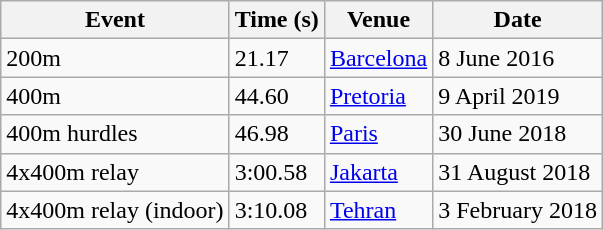<table class="wikitable">
<tr>
<th>Event</th>
<th>Time (s)</th>
<th>Venue</th>
<th>Date</th>
</tr>
<tr>
<td>200m</td>
<td>21.17</td>
<td><a href='#'>Barcelona</a></td>
<td>8 June 2016</td>
</tr>
<tr>
<td>400m</td>
<td>44.60</td>
<td><a href='#'>Pretoria</a></td>
<td>9 April 2019</td>
</tr>
<tr>
<td>400m hurdles</td>
<td>46.98</td>
<td><a href='#'>Paris</a></td>
<td>30 June 2018</td>
</tr>
<tr>
<td>4x400m relay</td>
<td>3:00.58</td>
<td><a href='#'>Jakarta</a></td>
<td>31 August 2018</td>
</tr>
<tr>
<td>4x400m relay (indoor)</td>
<td>3:10.08</td>
<td><a href='#'>Tehran</a></td>
<td>3 February 2018</td>
</tr>
</table>
